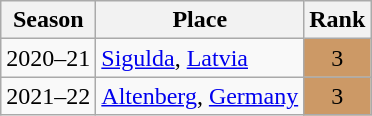<table class="wikitable sortable" style="text-align:center;">
<tr>
<th>Season</th>
<th>Place</th>
<th>Rank</th>
</tr>
<tr>
<td>2020–21</td>
<td style="text-align:left;"> <a href='#'>Sigulda</a>, <a href='#'>Latvia</a></td>
<td bgcolor="cc9966">3</td>
</tr>
<tr>
<td>2021–22</td>
<td style="text-align:left;"> <a href='#'>Altenberg</a>, <a href='#'>Germany</a></td>
<td bgcolor="cc9966">3</td>
</tr>
</table>
